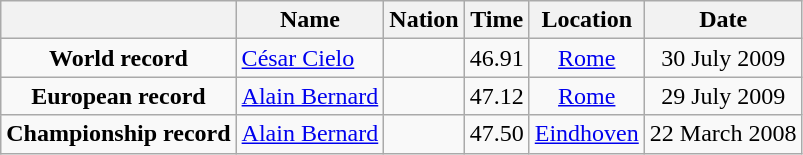<table class=wikitable style=text-align:center>
<tr>
<th></th>
<th>Name</th>
<th>Nation</th>
<th>Time</th>
<th>Location</th>
<th>Date</th>
</tr>
<tr>
<td><strong>World record</strong></td>
<td align=left><a href='#'>César Cielo</a></td>
<td align=left></td>
<td align=left>46.91</td>
<td><a href='#'>Rome</a></td>
<td>30 July 2009</td>
</tr>
<tr>
<td><strong>European record</strong></td>
<td align=left><a href='#'>Alain Bernard</a></td>
<td align=left></td>
<td align=left>47.12</td>
<td><a href='#'>Rome</a></td>
<td>29 July 2009</td>
</tr>
<tr>
<td><strong>Championship record</strong></td>
<td align=left><a href='#'>Alain Bernard</a></td>
<td align=left></td>
<td align=left>47.50</td>
<td><a href='#'>Eindhoven</a></td>
<td>22 March 2008</td>
</tr>
</table>
